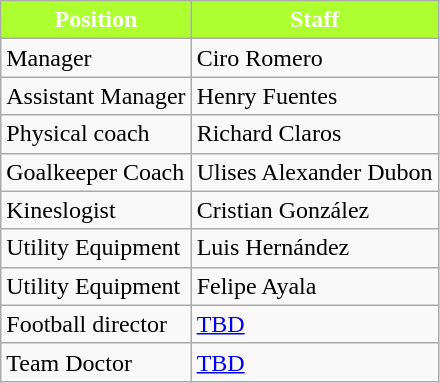<table class="wikitable">
<tr>
<th style="color:White; background:#ADFF2F;">Position</th>
<th style="color:White; background:#ADFF2F;">Staff</th>
</tr>
<tr>
<td>Manager</td>
<td> Ciro Romero</td>
</tr>
<tr>
<td>Assistant Manager</td>
<td> Henry Fuentes</td>
</tr>
<tr>
<td>Physical coach</td>
<td> Richard Claros</td>
</tr>
<tr>
<td>Goalkeeper Coach</td>
<td> Ulises Alexander Dubon</td>
</tr>
<tr>
<td>Kineslogist</td>
<td>  Cristian González</td>
</tr>
<tr>
<td>Utility Equipment</td>
<td> Luis Hernández</td>
</tr>
<tr>
<td>Utility Equipment</td>
<td> Felipe Ayala</td>
</tr>
<tr>
<td>Football director</td>
<td> <a href='#'>TBD</a></td>
</tr>
<tr>
<td>Team Doctor</td>
<td> <a href='#'>TBD</a></td>
</tr>
</table>
